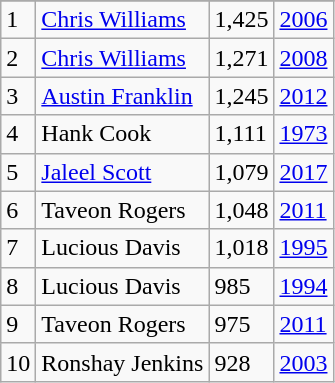<table class="wikitable">
<tr>
</tr>
<tr>
<td>1</td>
<td><a href='#'>Chris Williams</a></td>
<td>1,425</td>
<td><a href='#'>2006</a></td>
</tr>
<tr>
<td>2</td>
<td><a href='#'>Chris Williams</a></td>
<td>1,271</td>
<td><a href='#'>2008</a></td>
</tr>
<tr>
<td>3</td>
<td><a href='#'>Austin Franklin</a></td>
<td>1,245</td>
<td><a href='#'>2012</a></td>
</tr>
<tr>
<td>4</td>
<td>Hank Cook</td>
<td>1,111</td>
<td><a href='#'>1973</a></td>
</tr>
<tr>
<td>5</td>
<td><a href='#'>Jaleel Scott</a></td>
<td>1,079</td>
<td><a href='#'>2017</a></td>
</tr>
<tr>
<td>6</td>
<td>Taveon Rogers</td>
<td>1,048</td>
<td><a href='#'>2011</a></td>
</tr>
<tr>
<td>7</td>
<td>Lucious Davis</td>
<td>1,018</td>
<td><a href='#'>1995</a></td>
</tr>
<tr>
<td>8</td>
<td>Lucious Davis</td>
<td>985</td>
<td><a href='#'>1994</a></td>
</tr>
<tr>
<td>9</td>
<td>Taveon Rogers</td>
<td>975</td>
<td><a href='#'>2011</a></td>
</tr>
<tr>
<td>10</td>
<td>Ronshay Jenkins</td>
<td>928</td>
<td><a href='#'>2003</a></td>
</tr>
</table>
